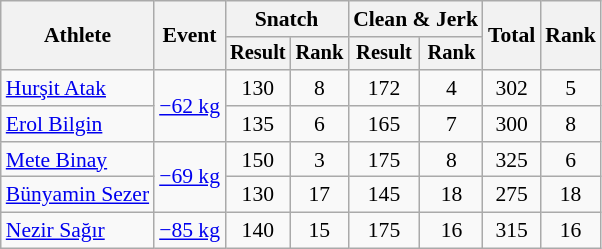<table class="wikitable" style="font-size:90%">
<tr>
<th rowspan="2">Athlete</th>
<th rowspan="2">Event</th>
<th colspan="2">Snatch</th>
<th colspan="2">Clean & Jerk</th>
<th rowspan="2">Total</th>
<th rowspan="2">Rank</th>
</tr>
<tr style="font-size:95%">
<th>Result</th>
<th>Rank</th>
<th>Result</th>
<th>Rank</th>
</tr>
<tr align=center>
<td align=left><a href='#'>Hurşit Atak</a></td>
<td align=left rowspan=2><a href='#'>−62 kg</a></td>
<td>130</td>
<td>8</td>
<td>172</td>
<td>4</td>
<td>302</td>
<td>5</td>
</tr>
<tr align=center>
<td align=left><a href='#'>Erol Bilgin</a></td>
<td>135</td>
<td>6</td>
<td>165</td>
<td>7</td>
<td>300</td>
<td>8</td>
</tr>
<tr align=center>
<td align=left><a href='#'>Mete Binay</a></td>
<td align=left rowspan=2><a href='#'>−69 kg</a></td>
<td>150</td>
<td>3</td>
<td>175</td>
<td>8</td>
<td>325</td>
<td>6</td>
</tr>
<tr align=center>
<td align=left><a href='#'>Bünyamin Sezer</a></td>
<td>130</td>
<td>17</td>
<td>145</td>
<td>18</td>
<td>275</td>
<td>18</td>
</tr>
<tr align=center>
<td align=left><a href='#'>Nezir Sağır</a></td>
<td align=left><a href='#'>−85 kg</a></td>
<td>140</td>
<td>15</td>
<td>175</td>
<td>16</td>
<td>315</td>
<td>16</td>
</tr>
</table>
